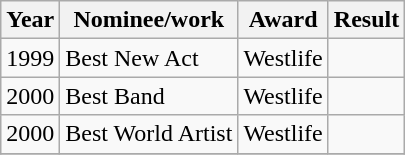<table class="wikitable">
<tr>
<th>Year</th>
<th>Nominee/work</th>
<th>Award</th>
<th>Result</th>
</tr>
<tr>
<td>1999</td>
<td>Best New Act</td>
<td>Westlife</td>
<td></td>
</tr>
<tr>
<td>2000</td>
<td>Best Band</td>
<td>Westlife</td>
<td></td>
</tr>
<tr>
<td>2000</td>
<td>Best World Artist</td>
<td>Westlife</td>
<td></td>
</tr>
<tr>
</tr>
</table>
